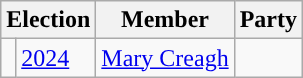<table class="wikitable">
<tr>
<th colspan="2">Election</th>
<th>Member</th>
<th>Party</th>
</tr>
<tr>
<td style="color:inherit;background-color: "></td>
<td><a href='#'>2024</a></td>
<td><a href='#'>Mary Creagh</a></td>
<td></td>
</tr>
</table>
